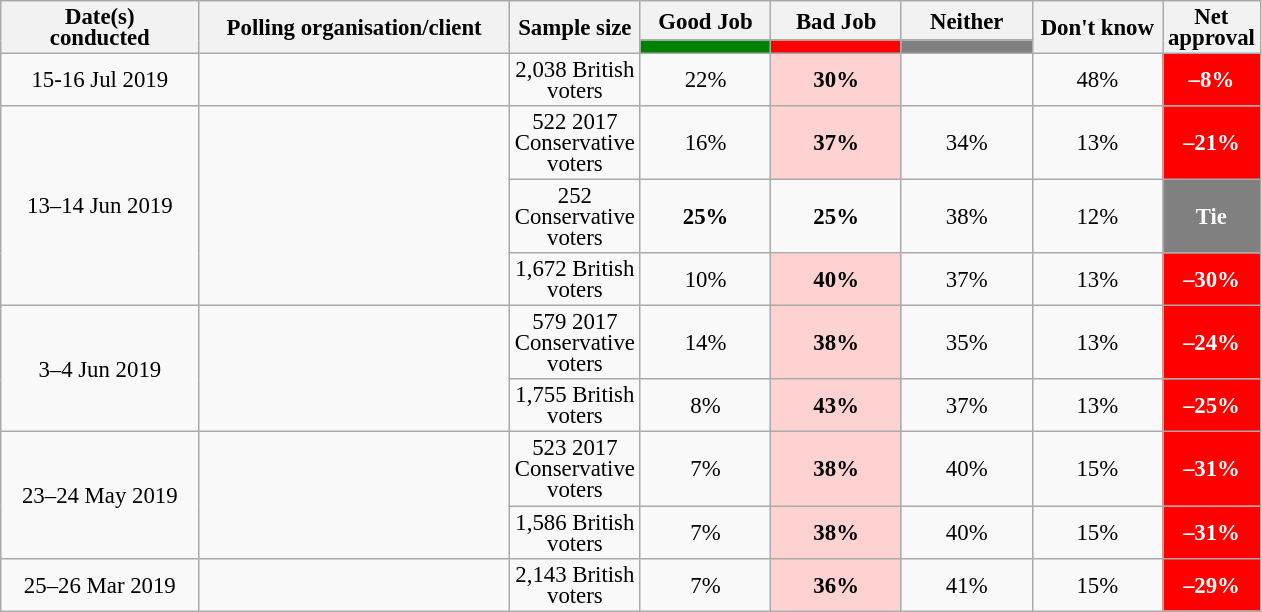<table class="wikitable collapsible sortable" style="text-align:center;font-size:95%;line-height:14px;">
<tr>
<th rowspan="2" style="width:125px;">Date(s)<br>conducted</th>
<th rowspan="2" style="width:200px;">Polling organisation/client</th>
<th rowspan="2" style="width:60px;">Sample size</th>
<th class="unsortable" style="width:80px;">Good Job</th>
<th class="unsortable" style="width: 80px;">Bad Job</th>
<th class="unsortable" style="width:80px;">Neither</th>
<th rowspan="2" class="unsortable" style="width:80px;">Don't know</th>
<th rowspan="2" class="unsortable" style="width:20px;">Net approval</th>
</tr>
<tr>
<th class="unsortable" style="background:green;width:60px;"></th>
<th class="unsortable" style="background:red;width:60px;"></th>
<th class="unsortable" style="background:grey;width:60px;"></th>
</tr>
<tr>
<td>15-16 Jul 2019</td>
<td></td>
<td>2,038 British voters</td>
<td>22%</td>
<td style="background:#FFD2D2"><strong>30%</strong></td>
<td></td>
<td>48%</td>
<td style="background:red;color:white;"><strong>–8%</strong></td>
</tr>
<tr>
<td rowspan="3">13–14 Jun 2019</td>
<td rowspan="3"></td>
<td>522 2017 Conservative voters</td>
<td>16%</td>
<td style="background:#FFD2D2"><strong>37%</strong></td>
<td>34%</td>
<td>13%</td>
<td style="background:red;color:white;"><strong>–21%</strong></td>
</tr>
<tr>
<td>252 Conservative voters</td>
<td><strong>25%</strong></td>
<td><strong>25%</strong></td>
<td>38%</td>
<td>12%</td>
<td style="background:gray;color:white;"><strong>Tie</strong></td>
</tr>
<tr>
<td>1,672 British voters</td>
<td>10%</td>
<td style="background:#FFD2D2"><strong>40%</strong></td>
<td>37%</td>
<td>13%</td>
<td style="background:red;color:white;"><strong>–30%</strong></td>
</tr>
<tr>
<td rowspan="2">3–4 Jun 2019</td>
<td rowspan="2"></td>
<td>579 2017 Conservative voters</td>
<td>14%</td>
<td style="background:#FFD2D2"><strong>38%</strong></td>
<td>35%</td>
<td>13%</td>
<td style="background:red;color:white;"><strong>–24%</strong></td>
</tr>
<tr>
<td>1,755 British voters</td>
<td>8%</td>
<td style="background:#FFD2D2"><strong>43%</strong></td>
<td>37%</td>
<td>13%</td>
<td style="background:red;color:white;"><strong>–25%</strong></td>
</tr>
<tr>
<td rowspan="2">23–24 May 2019</td>
<td rowspan="2"></td>
<td>523 2017 Conservative voters</td>
<td>7%</td>
<td style="background:#FFD2D2"><strong>38%</strong></td>
<td>40%</td>
<td>15%</td>
<td style="background:red;color:white;"><strong>–31%</strong></td>
</tr>
<tr>
<td>1,586 British voters</td>
<td>7%</td>
<td style="background:#FFD2D2"><strong>38%</strong></td>
<td>40%</td>
<td>15%</td>
<td style="background:red;color:white;"><strong>–31%</strong></td>
</tr>
<tr>
<td>25–26 Mar 2019</td>
<td></td>
<td>2,143 British voters</td>
<td>7%</td>
<td style="background:#FFD2D2"><strong>36%</strong></td>
<td>41%</td>
<td>15%</td>
<td style="background:red;color:white;"><strong>–29%</strong></td>
</tr>
</table>
